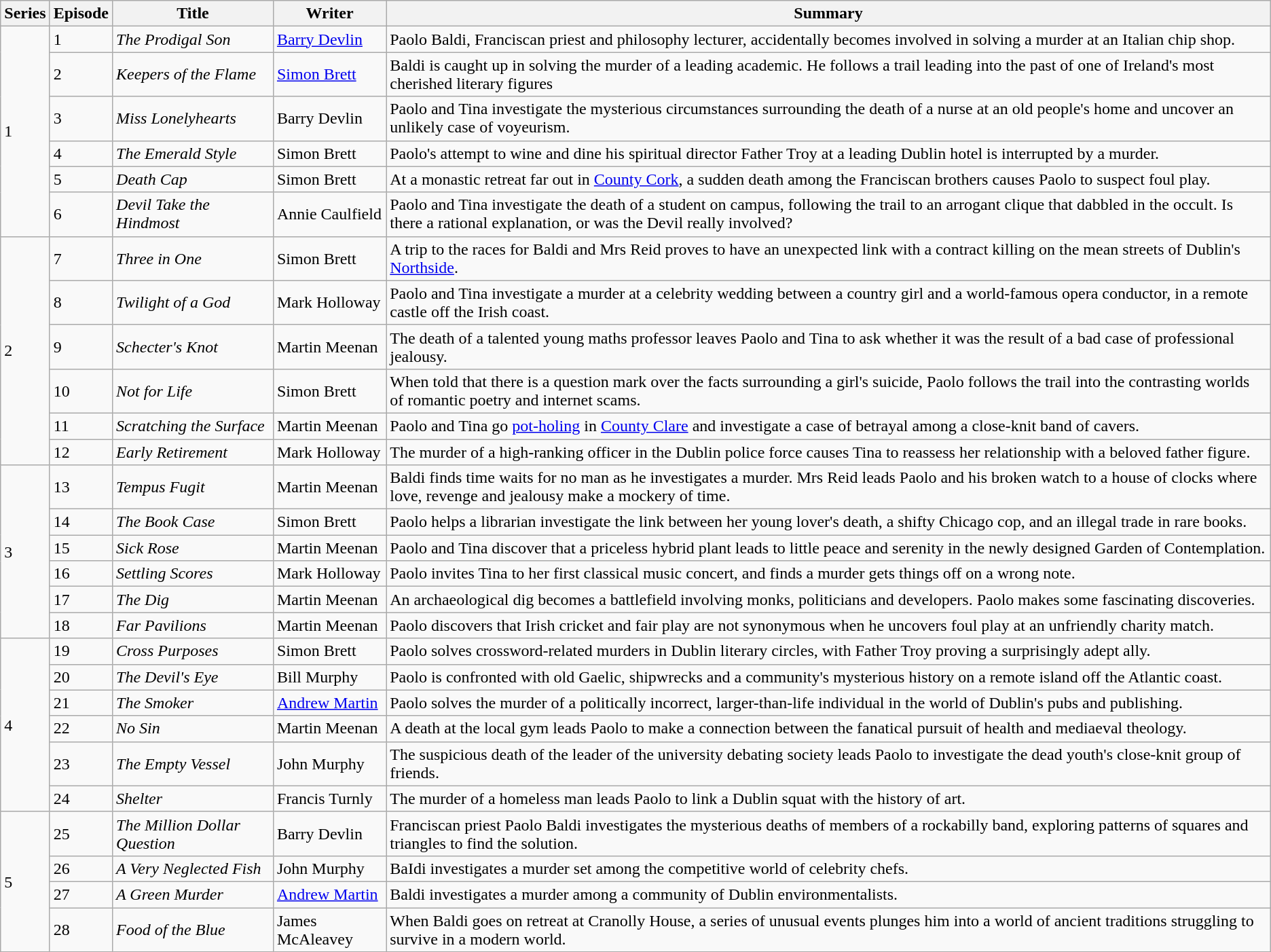<table class="wikitable">
<tr>
<th>Series</th>
<th>Episode</th>
<th>Title</th>
<th>Writer</th>
<th>Summary</th>
</tr>
<tr>
<td rowspan="6">1</td>
<td>1</td>
<td><em>The Prodigal Son</em></td>
<td><a href='#'>Barry Devlin</a></td>
<td>Paolo Baldi, Franciscan priest and philosophy lecturer, accidentally becomes involved in solving a murder at an Italian chip shop.</td>
</tr>
<tr>
<td>2</td>
<td><em>Keepers of the Flame</em></td>
<td><a href='#'>Simon Brett</a></td>
<td>Baldi is caught up in solving the murder of a leading academic. He follows a trail leading into the past of one of Ireland's most cherished literary figures</td>
</tr>
<tr>
<td>3</td>
<td><em>Miss Lonelyhearts</em></td>
<td>Barry Devlin</td>
<td>Paolo and Tina investigate the mysterious circumstances surrounding the death of a nurse at an old people's home and uncover an unlikely case of voyeurism.</td>
</tr>
<tr>
<td>4</td>
<td><em>The Emerald Style</em></td>
<td>Simon Brett</td>
<td>Paolo's attempt to wine and dine his spiritual director Father Troy at a leading Dublin hotel is interrupted by a murder.</td>
</tr>
<tr>
<td>5</td>
<td><em>Death Cap</em></td>
<td>Simon Brett</td>
<td>At a monastic retreat far out in <a href='#'>County Cork</a>, a sudden death among the Franciscan brothers causes Paolo to suspect foul play.</td>
</tr>
<tr>
<td>6</td>
<td><em>Devil Take the Hindmost</em></td>
<td>Annie Caulfield</td>
<td>Paolo and Tina investigate the death of a student on campus, following the trail to an arrogant clique that dabbled in the occult. Is there a rational explanation, or was the Devil really involved?</td>
</tr>
<tr>
<td rowspan="6">2</td>
<td>7</td>
<td><em>Three in One</em></td>
<td>Simon Brett</td>
<td>A trip to the races for Baldi and Mrs Reid proves to have an unexpected link with a contract killing on the mean streets of Dublin's <a href='#'>Northside</a>.</td>
</tr>
<tr>
<td>8</td>
<td><em>Twilight of a God</em></td>
<td>Mark Holloway</td>
<td>Paolo and Tina investigate a murder at a celebrity wedding between a country girl and a world-famous opera conductor, in a remote castle off the Irish coast.</td>
</tr>
<tr>
<td>9</td>
<td><em>Schecter's Knot</em></td>
<td>Martin Meenan</td>
<td>The death of a talented young maths professor leaves Paolo and Tina to ask whether it was the result of a bad case of professional jealousy.</td>
</tr>
<tr>
<td>10</td>
<td><em>Not for Life</em></td>
<td>Simon Brett</td>
<td>When told that there is a question mark over the facts surrounding a girl's suicide, Paolo follows the trail into the contrasting worlds of romantic poetry and internet scams.</td>
</tr>
<tr>
<td>11</td>
<td><em>Scratching the Surface</em></td>
<td>Martin Meenan</td>
<td>Paolo and Tina go <a href='#'>pot-holing</a> in <a href='#'>County Clare</a> and investigate a case of betrayal among a close-knit band of cavers.</td>
</tr>
<tr>
<td>12</td>
<td><em>Early Retirement</em></td>
<td>Mark Holloway</td>
<td>The murder of a high-ranking officer in the Dublin police force causes Tina to reassess her relationship with a beloved father figure.</td>
</tr>
<tr>
<td rowspan="6">3</td>
<td>13</td>
<td><em>Tempus Fugit</em></td>
<td>Martin Meenan</td>
<td>Baldi finds time waits for no man as he investigates a murder. Mrs Reid leads Paolo and his broken watch to a house of clocks where love, revenge and jealousy make a mockery of time.</td>
</tr>
<tr>
<td>14</td>
<td><em>The Book Case</em></td>
<td>Simon Brett</td>
<td>Paolo helps a librarian investigate the link between her young lover's death, a shifty Chicago cop, and an illegal trade in rare books.</td>
</tr>
<tr>
<td>15</td>
<td><em>Sick Rose</em></td>
<td>Martin Meenan</td>
<td>Paolo and Tina discover that a priceless hybrid plant leads to little peace and serenity in the newly designed Garden of Contemplation.</td>
</tr>
<tr>
<td>16</td>
<td><em>Settling Scores</em></td>
<td>Mark Holloway</td>
<td>Paolo invites Tina to her first classical music concert, and finds a murder gets things off on a wrong note.</td>
</tr>
<tr>
<td>17</td>
<td><em>The Dig</em></td>
<td>Martin Meenan</td>
<td>An archaeological dig becomes a battlefield involving monks, politicians and developers. Paolo makes some fascinating discoveries.</td>
</tr>
<tr>
<td>18</td>
<td><em>Far Pavilions</em></td>
<td>Martin Meenan</td>
<td>Paolo discovers that Irish cricket and fair play are not synonymous when he uncovers foul play at an unfriendly charity match.</td>
</tr>
<tr>
<td rowspan="6">4</td>
<td>19</td>
<td><em>Cross Purposes</em></td>
<td>Simon Brett</td>
<td>Paolo solves crossword-related murders in Dublin literary circles, with Father Troy proving a surprisingly adept ally.</td>
</tr>
<tr>
<td>20</td>
<td><em>The Devil's Eye</em></td>
<td>Bill Murphy</td>
<td>Paolo is confronted with old Gaelic, shipwrecks and a community's mysterious history on a remote island off the Atlantic coast.</td>
</tr>
<tr>
<td>21</td>
<td><em>The Smoker</em></td>
<td><a href='#'>Andrew Martin</a></td>
<td>Paolo solves the murder of a politically incorrect, larger-than-life individual in the world of Dublin's pubs and publishing.</td>
</tr>
<tr>
<td>22</td>
<td><em>No Sin</em></td>
<td>Martin Meenan</td>
<td>A death at the local gym leads Paolo to make a connection between the fanatical pursuit of health and mediaeval theology.</td>
</tr>
<tr>
<td>23</td>
<td><em>The Empty Vessel</em></td>
<td>John Murphy</td>
<td>The suspicious death of the leader of the university debating society leads Paolo to investigate the dead youth's close-knit group of friends.</td>
</tr>
<tr>
<td>24</td>
<td><em>Shelter</em></td>
<td>Francis Turnly</td>
<td>The murder of a homeless man leads Paolo to link a Dublin squat with the history of art.</td>
</tr>
<tr>
<td rowspan="4">5</td>
<td>25</td>
<td><em>The Million Dollar Question</em></td>
<td>Barry Devlin</td>
<td>Franciscan priest Paolo Baldi investigates the mysterious deaths of members of a rockabilly band, exploring patterns of squares and triangles to find the solution.</td>
</tr>
<tr>
<td>26</td>
<td><em>A Very Neglected Fish</em></td>
<td>John Murphy</td>
<td>BaIdi investigates a murder set among the competitive world of celebrity chefs.</td>
</tr>
<tr>
<td>27</td>
<td><em>A Green Murder</em></td>
<td><a href='#'>Andrew Martin</a></td>
<td>Baldi investigates a murder among a community of Dublin environmentalists.</td>
</tr>
<tr>
<td>28</td>
<td><em>Food of the Blue</em></td>
<td>James McAleavey</td>
<td>When Baldi goes on retreat at Cranolly House, a series of unusual events plunges him into a world of ancient traditions struggling to survive in a modern world.</td>
</tr>
</table>
